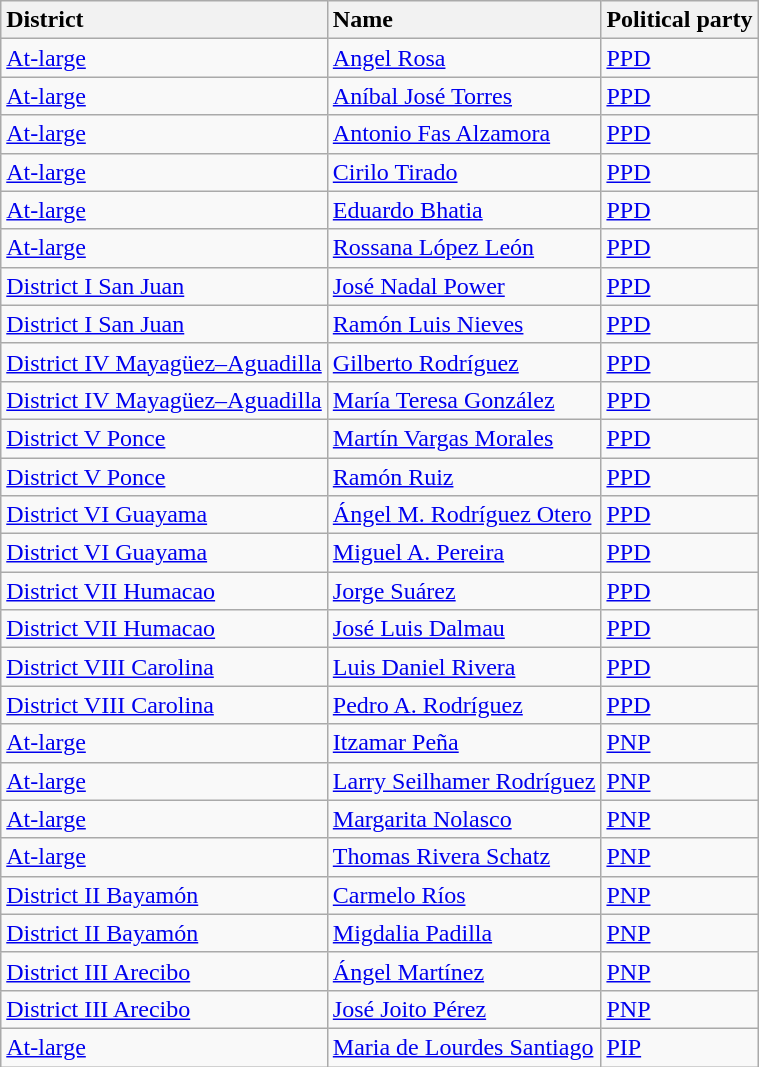<table class="wikitable sortable">
<tr>
<th style="text-align: left">District</th>
<th style="text-align: left">Name</th>
<th style="text-align: left">Political party</th>
</tr>
<tr>
<td><a href='#'>At-large</a></td>
<td><a href='#'>Angel Rosa</a></td>
<td><a href='#'>PPD</a></td>
</tr>
<tr>
<td><a href='#'>At-large</a></td>
<td><a href='#'>Aníbal José Torres</a></td>
<td><a href='#'>PPD</a></td>
</tr>
<tr>
<td><a href='#'>At-large</a></td>
<td><a href='#'>Antonio Fas Alzamora</a></td>
<td><a href='#'>PPD</a></td>
</tr>
<tr>
<td><a href='#'>At-large</a></td>
<td><a href='#'>Cirilo Tirado</a></td>
<td><a href='#'>PPD</a></td>
</tr>
<tr>
<td><a href='#'>At-large</a></td>
<td><a href='#'>Eduardo Bhatia</a></td>
<td><a href='#'>PPD</a></td>
</tr>
<tr>
<td><a href='#'>At-large</a></td>
<td><a href='#'>Rossana López León</a></td>
<td><a href='#'>PPD</a></td>
</tr>
<tr>
<td><a href='#'>District I San Juan</a></td>
<td><a href='#'>José Nadal Power</a></td>
<td><a href='#'>PPD</a></td>
</tr>
<tr>
<td><a href='#'>District I San Juan</a></td>
<td><a href='#'>Ramón Luis Nieves</a></td>
<td><a href='#'>PPD</a></td>
</tr>
<tr>
<td><a href='#'>District IV Mayagüez–Aguadilla</a></td>
<td><a href='#'>Gilberto Rodríguez</a></td>
<td><a href='#'>PPD</a></td>
</tr>
<tr>
<td><a href='#'>District IV Mayagüez–Aguadilla</a></td>
<td><a href='#'>María Teresa González</a></td>
<td><a href='#'>PPD</a></td>
</tr>
<tr>
<td><a href='#'>District V Ponce</a></td>
<td><a href='#'>Martín Vargas Morales</a></td>
<td><a href='#'>PPD</a></td>
</tr>
<tr>
<td><a href='#'>District V Ponce</a></td>
<td><a href='#'>Ramón Ruiz</a></td>
<td><a href='#'>PPD</a></td>
</tr>
<tr>
<td><a href='#'>District VI Guayama</a></td>
<td><a href='#'>Ángel M. Rodríguez Otero</a></td>
<td><a href='#'>PPD</a></td>
</tr>
<tr>
<td><a href='#'>District VI Guayama</a></td>
<td><a href='#'>Miguel A. Pereira</a></td>
<td><a href='#'>PPD</a></td>
</tr>
<tr>
<td><a href='#'>District VII Humacao</a></td>
<td><a href='#'>Jorge Suárez</a></td>
<td><a href='#'>PPD</a></td>
</tr>
<tr>
<td><a href='#'>District VII Humacao</a></td>
<td><a href='#'>José Luis Dalmau</a></td>
<td><a href='#'>PPD</a></td>
</tr>
<tr>
<td><a href='#'>District VIII Carolina</a></td>
<td><a href='#'>Luis Daniel Rivera</a></td>
<td><a href='#'>PPD</a></td>
</tr>
<tr>
<td><a href='#'>District VIII Carolina</a></td>
<td><a href='#'>Pedro A. Rodríguez</a></td>
<td><a href='#'>PPD</a></td>
</tr>
<tr>
<td><a href='#'>At-large</a></td>
<td><a href='#'>Itzamar Peña</a></td>
<td><a href='#'>PNP</a></td>
</tr>
<tr>
<td><a href='#'>At-large</a></td>
<td><a href='#'>Larry Seilhamer Rodríguez</a></td>
<td><a href='#'>PNP</a></td>
</tr>
<tr>
<td><a href='#'>At-large</a></td>
<td><a href='#'>Margarita Nolasco</a></td>
<td><a href='#'>PNP</a></td>
</tr>
<tr>
<td><a href='#'>At-large</a></td>
<td><a href='#'>Thomas Rivera Schatz</a></td>
<td><a href='#'>PNP</a></td>
</tr>
<tr>
<td><a href='#'>District II Bayamón</a></td>
<td><a href='#'>Carmelo Ríos</a></td>
<td><a href='#'>PNP</a></td>
</tr>
<tr>
<td><a href='#'>District II Bayamón</a></td>
<td><a href='#'>Migdalia Padilla</a></td>
<td><a href='#'>PNP</a></td>
</tr>
<tr>
<td><a href='#'>District III Arecibo</a></td>
<td><a href='#'>Ángel Martínez</a></td>
<td><a href='#'>PNP</a></td>
</tr>
<tr>
<td><a href='#'>District III Arecibo</a></td>
<td><a href='#'>José Joito Pérez</a></td>
<td><a href='#'>PNP</a></td>
</tr>
<tr>
<td><a href='#'>At-large</a></td>
<td><a href='#'>Maria de Lourdes Santiago</a></td>
<td><a href='#'>PIP</a></td>
</tr>
</table>
